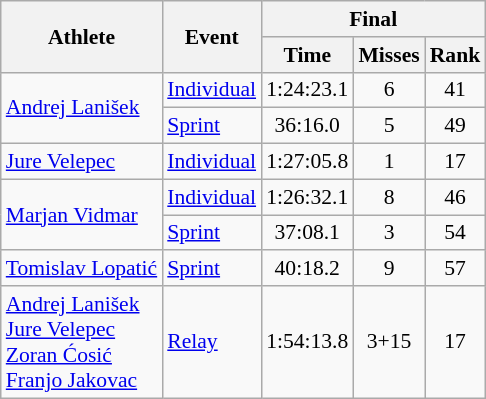<table class="wikitable" style="font-size:90%">
<tr>
<th rowspan="2">Athlete</th>
<th rowspan="2">Event</th>
<th colspan="3">Final</th>
</tr>
<tr>
<th>Time</th>
<th>Misses</th>
<th>Rank</th>
</tr>
<tr align="center">
<td align="left" rowspan=2><a href='#'>Andrej Lanišek</a></td>
<td align="left"><a href='#'>Individual</a></td>
<td>1:24:23.1</td>
<td>6</td>
<td>41</td>
</tr>
<tr align="center">
<td align="left"><a href='#'>Sprint</a></td>
<td>36:16.0</td>
<td>5</td>
<td>49</td>
</tr>
<tr align="center">
<td align="left"><a href='#'>Jure Velepec</a></td>
<td align="left"><a href='#'>Individual</a></td>
<td>1:27:05.8</td>
<td>1</td>
<td>17</td>
</tr>
<tr align="center">
<td align="left" rowspan=2><a href='#'>Marjan Vidmar</a></td>
<td align="left"><a href='#'>Individual</a></td>
<td>1:26:32.1</td>
<td>8</td>
<td>46</td>
</tr>
<tr align="center">
<td align="left"><a href='#'>Sprint</a></td>
<td>37:08.1</td>
<td>3</td>
<td>54</td>
</tr>
<tr align="center">
<td align="left"><a href='#'>Tomislav Lopatić</a></td>
<td align="left"><a href='#'>Sprint</a></td>
<td>40:18.2</td>
<td>9</td>
<td>57</td>
</tr>
<tr align="center">
<td align="left"><a href='#'>Andrej Lanišek</a> <br> <a href='#'>Jure Velepec</a> <br> <a href='#'>Zoran Ćosić</a> <br> <a href='#'>Franjo Jakovac</a></td>
<td align="left"><a href='#'>Relay</a></td>
<td>1:54:13.8</td>
<td>3+15</td>
<td>17</td>
</tr>
</table>
